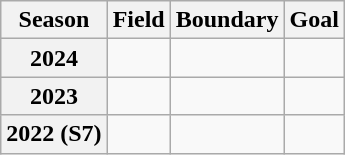<table class="wikitable sortable">
<tr>
<th>Season</th>
<th>Field</th>
<th>Boundary</th>
<th>Goal</th>
</tr>
<tr>
<th>2024</th>
<td></td>
<td></td>
<td></td>
</tr>
<tr>
<th>2023</th>
<td></td>
<td></td>
<td></td>
</tr>
<tr>
<th>2022 (S7)</th>
<td></td>
<td></td>
<td></td>
</tr>
</table>
